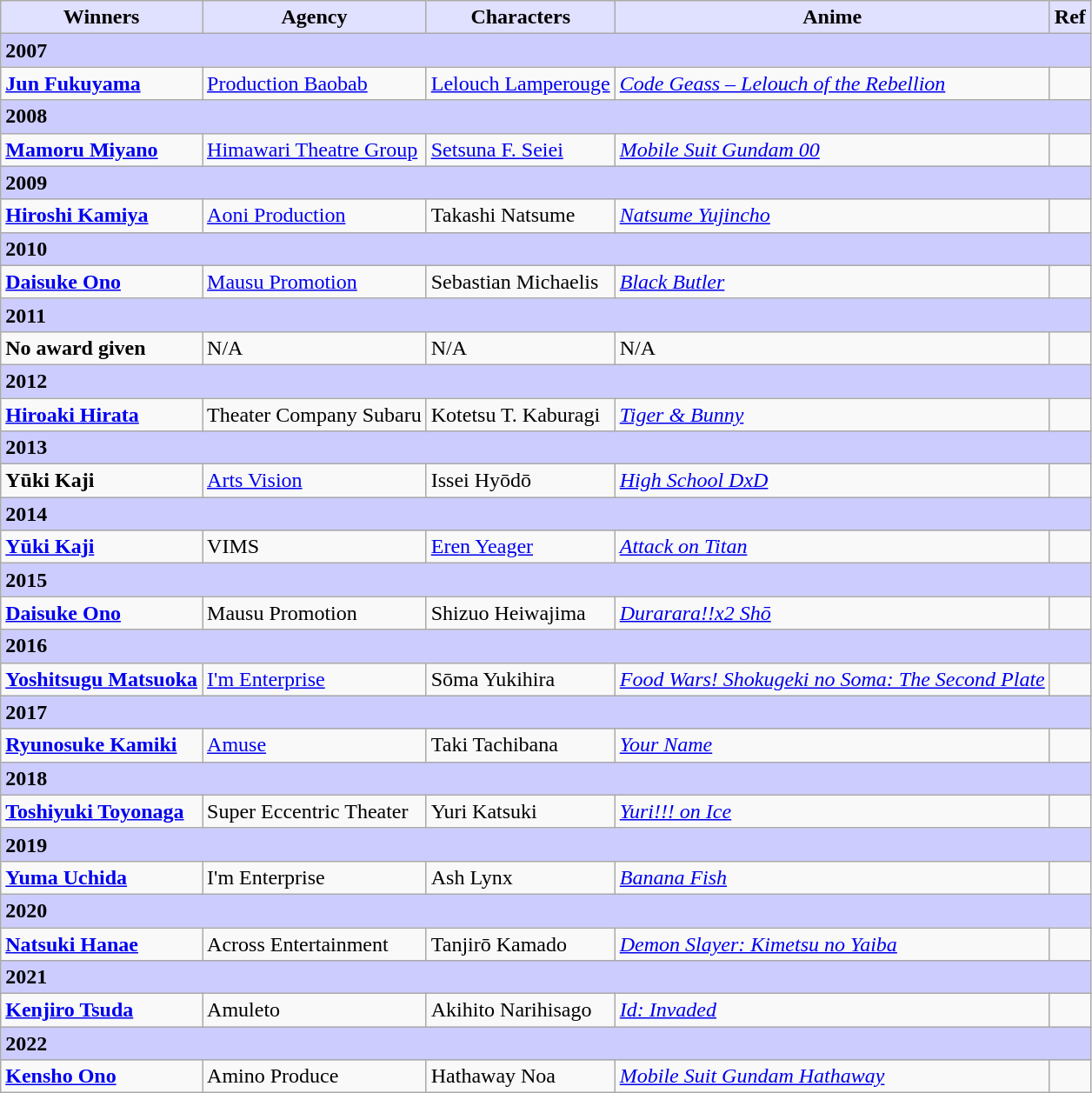<table class="wikitable">
<tr>
<th style="background: #e0e0ff">Winners</th>
<th style="background: #e0e0ff">Agency</th>
<th style="background: #e0e0ff">Characters</th>
<th style="background: #e0e0ff">Anime</th>
<th style="background: #e0e0ff">Ref</th>
</tr>
<tr>
<td colspan="5" style="background: #ccccff"><strong>2007</strong></td>
</tr>
<tr>
<td><strong><a href='#'>Jun Fukuyama</a></strong></td>
<td><a href='#'>Production Baobab</a></td>
<td><a href='#'>Lelouch Lamperouge</a></td>
<td><em><a href='#'>Code Geass – Lelouch of the Rebellion</a></em></td>
<td></td>
</tr>
<tr>
<td colspan="5" style="background: #ccccff"><strong>2008</strong></td>
</tr>
<tr>
<td><strong><a href='#'>Mamoru Miyano</a></strong></td>
<td><a href='#'>Himawari Theatre Group</a></td>
<td><a href='#'>Setsuna F. Seiei</a></td>
<td><em><a href='#'>Mobile Suit Gundam 00</a></em></td>
<td></td>
</tr>
<tr>
<td colspan="5" style="background: #ccccff"><strong>2009</strong></td>
</tr>
<tr>
<td><strong><a href='#'>Hiroshi Kamiya</a></strong></td>
<td><a href='#'>Aoni Production</a></td>
<td>Takashi Natsume</td>
<td><em><a href='#'>Natsume Yujincho</a></em></td>
<td></td>
</tr>
<tr>
<td colspan="5" style="background: #ccccff"><strong>2010</strong></td>
</tr>
<tr>
<td><strong> <a href='#'>Daisuke Ono</a></strong></td>
<td><a href='#'>Mausu Promotion</a></td>
<td>Sebastian Michaelis</td>
<td><em><a href='#'>Black Butler</a></em></td>
<td></td>
</tr>
<tr>
<td colspan="5" style="background: #ccccff"><strong>2011</strong></td>
</tr>
<tr>
<td><strong>No award given</strong></td>
<td>N/A</td>
<td>N/A</td>
<td>N/A</td>
<td></td>
</tr>
<tr>
<td colspan="5" style="background: #ccccff"><strong>2012</strong></td>
</tr>
<tr>
<td><strong><a href='#'>Hiroaki Hirata</a></strong></td>
<td>Theater Company Subaru</td>
<td>Kotetsu T. Kaburagi</td>
<td><em><a href='#'>Tiger & Bunny</a></em></td>
<td></td>
</tr>
<tr>
<td colspan="5" style="background: #ccccff"><strong>2013</strong></td>
</tr>
<tr>
<td><strong>Yūki Kaji</strong></td>
<td><a href='#'>Arts Vision</a></td>
<td>Issei Hyōdō</td>
<td><em><a href='#'>High School DxD</a></em></td>
<td></td>
</tr>
<tr>
<td colspan="5" style="background: #ccccff"><strong>2014</strong></td>
</tr>
<tr>
<td><strong><a href='#'>Yūki Kaji</a></strong></td>
<td>VIMS</td>
<td><a href='#'>Eren Yeager</a></td>
<td><em><a href='#'>Attack on Titan</a></em></td>
<td></td>
</tr>
<tr>
<td colspan="5" style="background: #ccccff"><strong>2015</strong></td>
</tr>
<tr>
<td><strong><a href='#'>Daisuke Ono</a></strong></td>
<td>Mausu Promotion</td>
<td>Shizuo Heiwajima</td>
<td><em><a href='#'>Durarara!!x2 Shō</a></em></td>
<td></td>
</tr>
<tr>
<td colspan="5" style="background: #ccccff"><strong>2016</strong></td>
</tr>
<tr>
<td><strong><a href='#'>Yoshitsugu Matsuoka</a></strong></td>
<td><a href='#'>I'm Enterprise</a></td>
<td>Sōma Yukihira</td>
<td><em><a href='#'>Food Wars! Shokugeki no Soma: The Second Plate</a></em></td>
<td></td>
</tr>
<tr>
<td colspan="5" style="background: #ccccff"><strong>2017</strong></td>
</tr>
<tr>
<td><strong><a href='#'>Ryunosuke Kamiki</a></strong></td>
<td><a href='#'>Amuse</a></td>
<td>Taki Tachibana</td>
<td><em><a href='#'>Your Name</a></em></td>
<td></td>
</tr>
<tr>
<td colspan="5" style="background: #ccccff"><strong>2018</strong></td>
</tr>
<tr>
<td><strong><a href='#'>Toshiyuki Toyonaga</a></strong></td>
<td>Super Eccentric Theater</td>
<td>Yuri Katsuki</td>
<td><em><a href='#'>Yuri!!! on Ice</a></em></td>
<td></td>
</tr>
<tr>
<td colspan="5" style="background: #ccccff"><strong>2019</strong></td>
</tr>
<tr>
<td><strong><a href='#'>Yuma Uchida</a></strong></td>
<td>I'm Enterprise</td>
<td>Ash Lynx</td>
<td><em><a href='#'>Banana Fish</a></em></td>
<td></td>
</tr>
<tr>
<td colspan="5" style="background: #ccccff"><strong>2020</strong></td>
</tr>
<tr>
<td><strong><a href='#'>Natsuki Hanae</a></strong></td>
<td>Across Entertainment</td>
<td>Tanjirō Kamado</td>
<td><em><a href='#'>Demon Slayer: Kimetsu no Yaiba</a></em></td>
<td></td>
</tr>
<tr>
<td colspan="5" style="background: #ccccff"><strong>2021</strong></td>
</tr>
<tr>
<td><strong><a href='#'>Kenjiro Tsuda</a></strong></td>
<td>Amuleto</td>
<td>Akihito Narihisago</td>
<td><em><a href='#'>Id: Invaded</a></em></td>
<td></td>
</tr>
<tr>
<td colspan="5" style="background: #ccccff"><strong>2022</strong></td>
</tr>
<tr>
<td><strong><a href='#'>Kensho Ono</a></strong></td>
<td>Amino Produce</td>
<td>Hathaway Noa</td>
<td><em><a href='#'>Mobile Suit Gundam Hathaway</a></em></td>
<td></td>
</tr>
</table>
